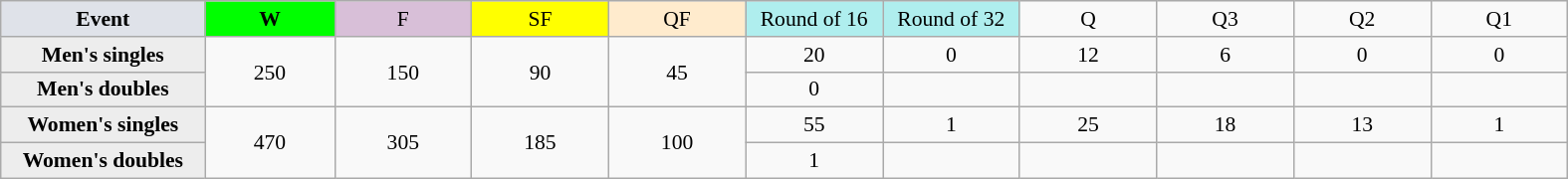<table class=wikitable style=font-size:90%;text-align:center>
<tr>
<td style="width:130px; background:#dfe2e9;"><strong>Event</strong></td>
<td style="width:80px; background:lime;"><strong>W</strong></td>
<td style="width:85px; background:thistle;">F</td>
<td style="width:85px; background:#ff0;">SF</td>
<td style="width:85px; background:#ffebcd;">QF</td>
<td style="width:85px; background:#afeeee;">Round of 16</td>
<td style="width:85px; background:#afeeee;">Round of 32</td>
<td width=85>Q</td>
<td width=85>Q3</td>
<td width=85>Q2</td>
<td width=85>Q1</td>
</tr>
<tr>
<th style="background:#ededed;">Men's singles</th>
<td rowspan=2>250</td>
<td rowspan=2>150</td>
<td rowspan=2>90</td>
<td rowspan=2>45</td>
<td>20</td>
<td>0</td>
<td>12</td>
<td>6</td>
<td>0</td>
<td>0</td>
</tr>
<tr>
<th style="background:#ededed;">Men's doubles</th>
<td>0</td>
<td></td>
<td></td>
<td></td>
<td></td>
<td></td>
</tr>
<tr>
<th style="background:#ededed;">Women's singles</th>
<td rowspan=2>470</td>
<td rowspan=2>305</td>
<td rowspan=2>185</td>
<td rowspan=2>100</td>
<td>55</td>
<td>1</td>
<td>25</td>
<td>18</td>
<td>13</td>
<td>1</td>
</tr>
<tr>
<th style="background:#ededed;">Women's doubles</th>
<td>1</td>
<td></td>
<td></td>
<td></td>
<td></td>
<td></td>
</tr>
</table>
